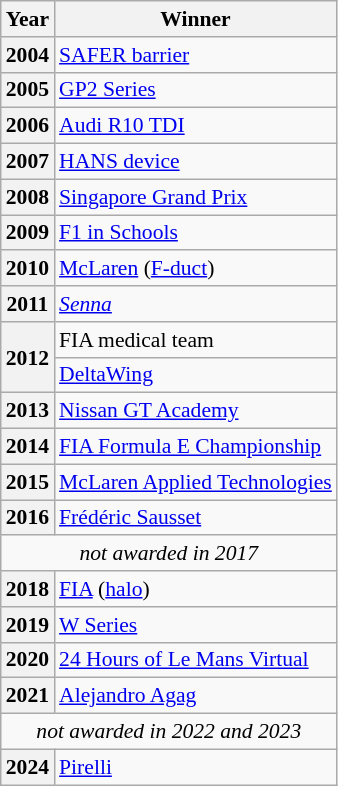<table class="wikitable" style="font-size: 90%;">
<tr>
<th>Year</th>
<th>Winner</th>
</tr>
<tr>
<th>2004</th>
<td><a href='#'>SAFER barrier</a></td>
</tr>
<tr>
<th>2005</th>
<td><a href='#'>GP2 Series</a></td>
</tr>
<tr>
<th>2006</th>
<td><a href='#'>Audi R10 TDI</a></td>
</tr>
<tr>
<th>2007</th>
<td><a href='#'>HANS device</a></td>
</tr>
<tr>
<th>2008</th>
<td><a href='#'>Singapore Grand Prix</a></td>
</tr>
<tr>
<th>2009</th>
<td><a href='#'>F1 in Schools</a></td>
</tr>
<tr>
<th>2010</th>
<td><a href='#'>McLaren</a> (<a href='#'>F-duct</a>)</td>
</tr>
<tr>
<th>2011</th>
<td><em><a href='#'>Senna</a></em></td>
</tr>
<tr>
<th rowspan="2">2012</th>
<td>FIA medical team</td>
</tr>
<tr>
<td><a href='#'>DeltaWing</a></td>
</tr>
<tr>
<th>2013</th>
<td><a href='#'>Nissan GT Academy</a></td>
</tr>
<tr>
<th>2014</th>
<td><a href='#'>FIA Formula E Championship</a></td>
</tr>
<tr>
<th>2015</th>
<td><a href='#'>McLaren Applied Technologies</a></td>
</tr>
<tr>
<th>2016</th>
<td><a href='#'>Frédéric Sausset</a></td>
</tr>
<tr>
<td align=center colspan=2><em>not awarded in 2017</em></td>
</tr>
<tr>
<th>2018</th>
<td><a href='#'>FIA</a> (<a href='#'>halo</a>)</td>
</tr>
<tr>
<th>2019</th>
<td><a href='#'>W Series</a></td>
</tr>
<tr>
<th>2020</th>
<td><a href='#'>24 Hours of Le Mans Virtual</a></td>
</tr>
<tr>
<th>2021</th>
<td><a href='#'>Alejandro Agag</a></td>
</tr>
<tr>
<td align=center colspan=2><em>not awarded in 2022 and 2023</em></td>
</tr>
<tr>
<th>2024</th>
<td><a href='#'>Pirelli</a></td>
</tr>
</table>
